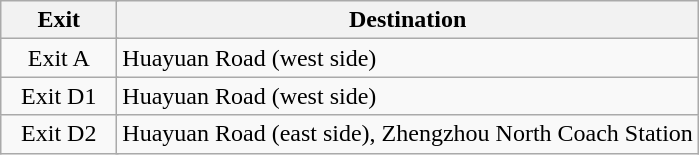<table class="wikitable">
<tr>
<th style="width:70px" colspan="2">Exit</th>
<th>Destination</th>
</tr>
<tr>
<td align="center" colspan="2">Exit A</td>
<td>Huayuan Road (west side)</td>
</tr>
<tr>
<td align="center" colspan="2">Exit D1</td>
<td>Huayuan Road (west side)</td>
</tr>
<tr>
<td align="center" colspan="2">Exit D2</td>
<td>Huayuan Road (east side), Zhengzhou North Coach Station</td>
</tr>
</table>
